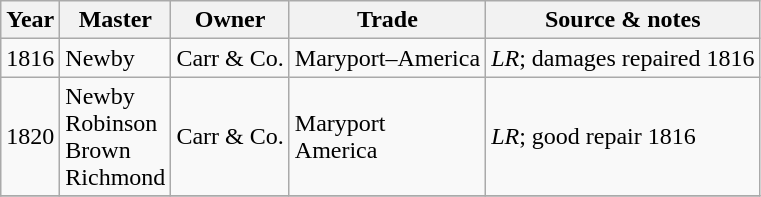<table class=" wikitable">
<tr>
<th>Year</th>
<th>Master</th>
<th>Owner</th>
<th>Trade</th>
<th>Source & notes</th>
</tr>
<tr>
<td>1816</td>
<td>Newby</td>
<td>Carr & Co.</td>
<td>Maryport–America</td>
<td><em>LR</em>; damages repaired 1816</td>
</tr>
<tr>
<td>1820</td>
<td>Newby<br>Robinson<br>Brown<br>Richmond</td>
<td>Carr & Co.</td>
<td>Maryport<br>America</td>
<td><em>LR</em>; good repair 1816</td>
</tr>
<tr>
</tr>
</table>
